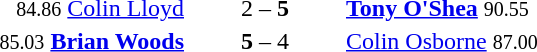<table style="text-align:center">
<tr>
<th width=223></th>
<th width=100></th>
<th width=223></th>
</tr>
<tr>
<td align=right><small>84.86</small> <a href='#'>Colin Lloyd</a> </td>
<td>2 – <strong>5</strong></td>
<td align=left> <strong><a href='#'>Tony O'Shea</a></strong> <small>90.55</small></td>
</tr>
<tr>
<td align=right><small>85.03</small> <strong><a href='#'>Brian Woods</a></strong> </td>
<td><strong>5</strong> – 4</td>
<td align=left> <a href='#'>Colin Osborne</a> <small>87.00</small></td>
</tr>
</table>
